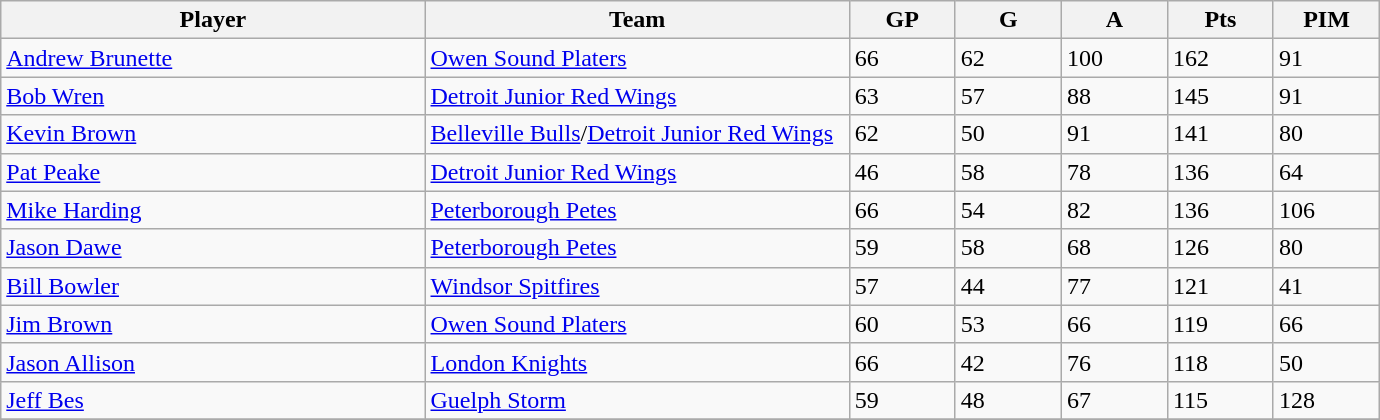<table class="wikitable">
<tr>
<th bgcolor="#DDDDFF" width="30%">Player</th>
<th bgcolor="#DDDDFF" width="30%">Team</th>
<th bgcolor="#DDDDFF" width="7.5%">GP</th>
<th bgcolor="#DDDDFF" width="7.5%">G</th>
<th bgcolor="#DDDDFF" width="7.5%">A</th>
<th bgcolor="#DDDDFF" width="7.5%">Pts</th>
<th bgcolor="#DDDDFF" width="7.5%">PIM</th>
</tr>
<tr>
<td><a href='#'>Andrew Brunette</a></td>
<td><a href='#'>Owen Sound Platers</a></td>
<td>66</td>
<td>62</td>
<td>100</td>
<td>162</td>
<td>91</td>
</tr>
<tr>
<td><a href='#'>Bob Wren</a></td>
<td><a href='#'>Detroit Junior Red Wings</a></td>
<td>63</td>
<td>57</td>
<td>88</td>
<td>145</td>
<td>91</td>
</tr>
<tr>
<td><a href='#'>Kevin Brown</a></td>
<td><a href='#'>Belleville Bulls</a>/<a href='#'>Detroit Junior Red Wings</a></td>
<td>62</td>
<td>50</td>
<td>91</td>
<td>141</td>
<td>80</td>
</tr>
<tr>
<td><a href='#'>Pat Peake</a></td>
<td><a href='#'>Detroit Junior Red Wings</a></td>
<td>46</td>
<td>58</td>
<td>78</td>
<td>136</td>
<td>64</td>
</tr>
<tr>
<td><a href='#'>Mike Harding</a></td>
<td><a href='#'>Peterborough Petes</a></td>
<td>66</td>
<td>54</td>
<td>82</td>
<td>136</td>
<td>106</td>
</tr>
<tr>
<td><a href='#'>Jason Dawe</a></td>
<td><a href='#'>Peterborough Petes</a></td>
<td>59</td>
<td>58</td>
<td>68</td>
<td>126</td>
<td>80</td>
</tr>
<tr>
<td><a href='#'>Bill Bowler</a></td>
<td><a href='#'>Windsor Spitfires</a></td>
<td>57</td>
<td>44</td>
<td>77</td>
<td>121</td>
<td>41</td>
</tr>
<tr>
<td><a href='#'>Jim Brown</a></td>
<td><a href='#'>Owen Sound Platers</a></td>
<td>60</td>
<td>53</td>
<td>66</td>
<td>119</td>
<td>66</td>
</tr>
<tr>
<td><a href='#'>Jason Allison</a></td>
<td><a href='#'>London Knights</a></td>
<td>66</td>
<td>42</td>
<td>76</td>
<td>118</td>
<td>50</td>
</tr>
<tr>
<td><a href='#'>Jeff Bes</a></td>
<td><a href='#'>Guelph Storm</a></td>
<td>59</td>
<td>48</td>
<td>67</td>
<td>115</td>
<td>128</td>
</tr>
<tr>
</tr>
</table>
